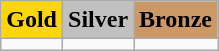<table class="wikitable">
<tr>
<td align=center bgcolor=gold> <strong>Gold</strong></td>
<td align=center bgcolor=silver> <strong>Silver</strong></td>
<td align=center bgcolor=cc9966> <strong>Bronze</strong></td>
</tr>
<tr>
<td></td>
<td></td>
<td></td>
</tr>
</table>
